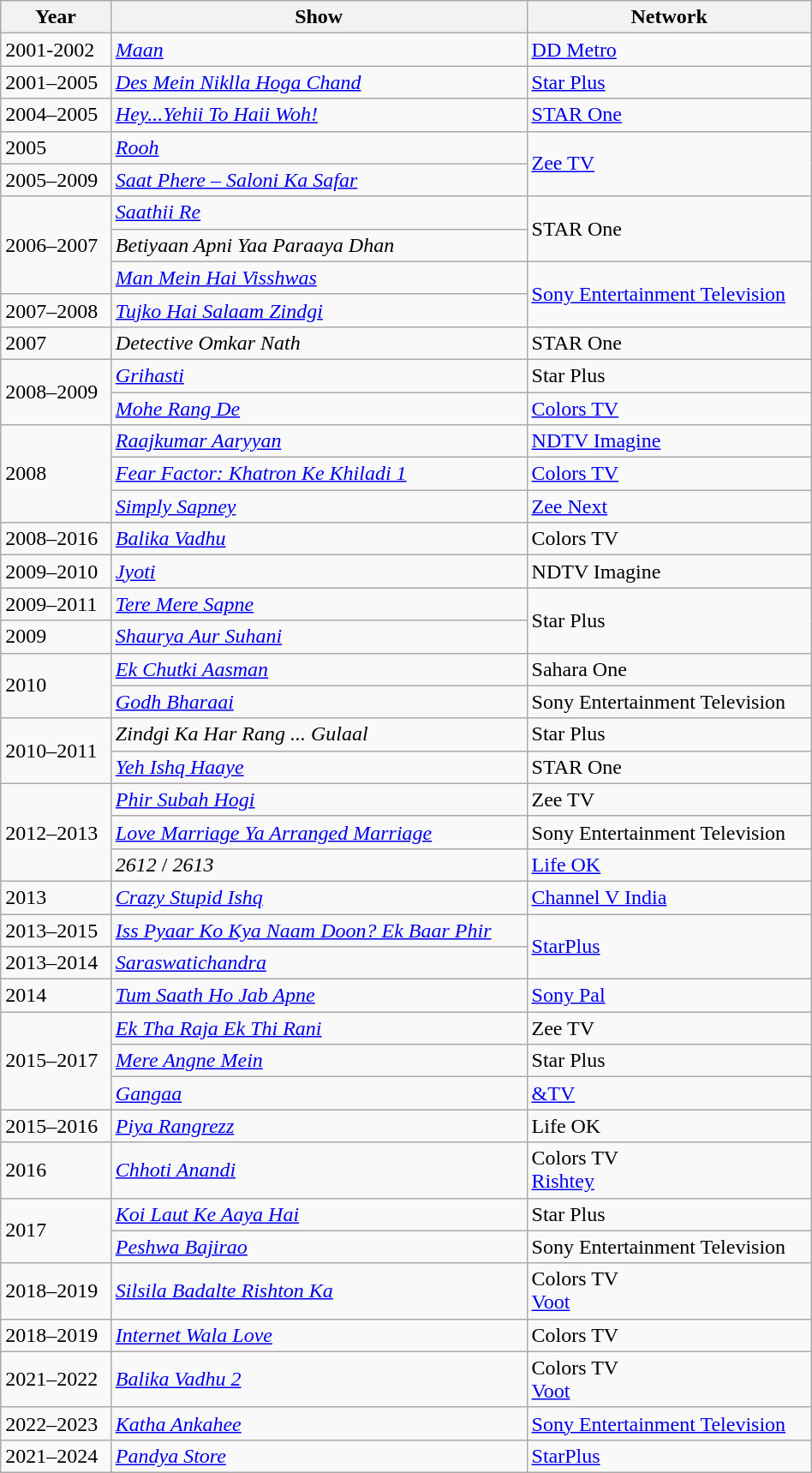<table class="sortable wikitable" class="wikitable" style="width:50%;">
<tr>
<th>Year</th>
<th>Show</th>
<th>Network</th>
</tr>
<tr>
<td>2001-2002</td>
<td><em><a href='#'>Maan</a></em></td>
<td><a href='#'>DD Metro</a></td>
</tr>
<tr>
<td>2001–2005</td>
<td><em><a href='#'>Des Mein Niklla Hoga Chand</a></em></td>
<td><a href='#'>Star Plus</a></td>
</tr>
<tr>
<td>2004–2005</td>
<td><em><a href='#'>Hey...Yehii To Haii Woh!</a></em></td>
<td><a href='#'>STAR One</a></td>
</tr>
<tr>
<td>2005</td>
<td><em><a href='#'>Rooh</a></em></td>
<td rowspan="2"><a href='#'>Zee TV</a></td>
</tr>
<tr>
<td>2005–2009</td>
<td><em><a href='#'>Saat Phere – Saloni Ka Safar</a></em></td>
</tr>
<tr>
<td rowspan="3">2006–2007</td>
<td><em><a href='#'>Saathii Re</a></em></td>
<td rowspan="2">STAR One</td>
</tr>
<tr>
<td><em>Betiyaan Apni Yaa Paraaya Dhan</em></td>
</tr>
<tr>
<td><em><a href='#'>Man Mein Hai Visshwas</a></em></td>
<td rowspan="2"><a href='#'>Sony Entertainment Television</a></td>
</tr>
<tr>
<td>2007–2008</td>
<td><em><a href='#'>Tujko Hai Salaam Zindgi</a></em></td>
</tr>
<tr>
<td>2007</td>
<td><em>Detective Omkar Nath</em></td>
<td>STAR One</td>
</tr>
<tr>
<td rowspan="2">2008–2009</td>
<td><em><a href='#'>Grihasti</a></em></td>
<td>Star Plus</td>
</tr>
<tr>
<td><em><a href='#'>Mohe Rang De</a></em></td>
<td><a href='#'>Colors TV</a></td>
</tr>
<tr>
<td rowspan="3">2008</td>
<td><em><a href='#'>Raajkumar Aaryyan</a></em></td>
<td><a href='#'>NDTV Imagine</a></td>
</tr>
<tr>
<td><em><a href='#'>Fear Factor: Khatron Ke Khiladi 1</a></em></td>
<td><a href='#'>Colors TV</a></td>
</tr>
<tr>
<td><em><a href='#'>Simply Sapney</a></em></td>
<td><a href='#'>Zee Next</a></td>
</tr>
<tr>
<td>2008–2016</td>
<td><em><a href='#'>Balika Vadhu</a></em></td>
<td>Colors TV</td>
</tr>
<tr>
<td>2009–2010</td>
<td><em><a href='#'>Jyoti</a></em></td>
<td>NDTV Imagine</td>
</tr>
<tr>
<td>2009–2011</td>
<td><em><a href='#'>Tere Mere Sapne</a></em></td>
<td rowspan="2">Star Plus</td>
</tr>
<tr>
<td>2009</td>
<td><em><a href='#'>Shaurya Aur Suhani</a></em></td>
</tr>
<tr>
<td rowspan="2">2010</td>
<td><em><a href='#'>Ek Chutki Aasman</a></em></td>
<td>Sahara One</td>
</tr>
<tr>
<td><em><a href='#'>Godh Bharaai</a></em></td>
<td>Sony Entertainment Television</td>
</tr>
<tr>
<td rowspan="2">2010–2011</td>
<td><em>Zindgi Ka Har Rang ... Gulaal</em></td>
<td>Star Plus</td>
</tr>
<tr>
<td><em><a href='#'>Yeh Ishq Haaye</a></em></td>
<td>STAR One</td>
</tr>
<tr>
<td rowspan="3">2012–2013</td>
<td><em><a href='#'>Phir Subah Hogi</a></em></td>
<td>Zee TV</td>
</tr>
<tr>
<td><em><a href='#'>Love Marriage Ya Arranged Marriage</a></em></td>
<td>Sony Entertainment Television</td>
</tr>
<tr>
<td><em>2612</em> / <em>2613</em></td>
<td><a href='#'>Life OK</a></td>
</tr>
<tr>
<td>2013</td>
<td><em><a href='#'>Crazy Stupid Ishq</a></em></td>
<td><a href='#'>Channel V India</a></td>
</tr>
<tr>
<td>2013–2015</td>
<td><em><a href='#'>Iss Pyaar Ko Kya Naam Doon? Ek Baar Phir</a></em></td>
<td rowspan="2"><a href='#'>StarPlus</a></td>
</tr>
<tr>
<td>2013–2014</td>
<td><em><a href='#'>Saraswatichandra</a></em></td>
</tr>
<tr>
<td>2014</td>
<td><em><a href='#'>Tum Saath Ho Jab Apne</a></em></td>
<td><a href='#'>Sony Pal</a></td>
</tr>
<tr>
<td rowspan="3">2015–2017</td>
<td><em><a href='#'>Ek Tha Raja Ek Thi Rani</a></em></td>
<td>Zee TV</td>
</tr>
<tr>
<td><em><a href='#'>Mere Angne Mein</a></em></td>
<td>Star Plus</td>
</tr>
<tr>
<td><em><a href='#'>Gangaa</a></em></td>
<td><a href='#'>&TV</a></td>
</tr>
<tr>
<td>2015–2016</td>
<td><em><a href='#'>Piya Rangrezz</a></em></td>
<td>Life OK</td>
</tr>
<tr>
<td>2016</td>
<td><em><a href='#'>Chhoti Anandi</a></em></td>
<td>Colors TV<br><a href='#'>Rishtey</a></td>
</tr>
<tr>
<td rowspan="2">2017</td>
<td><em><a href='#'>Koi Laut Ke Aaya Hai</a></em></td>
<td>Star Plus</td>
</tr>
<tr>
<td><em><a href='#'>Peshwa Bajirao</a></em></td>
<td>Sony Entertainment Television</td>
</tr>
<tr>
<td rowspan="1">2018–2019</td>
<td><em><a href='#'>Silsila Badalte Rishton Ka</a></em></td>
<td>Colors TV<br><a href='#'>Voot</a></td>
</tr>
<tr>
<td>2018–2019</td>
<td><em><a href='#'>Internet Wala Love</a></em></td>
<td>Colors TV</td>
</tr>
<tr>
<td rowspan="1">2021–2022</td>
<td><em><a href='#'>Balika Vadhu 2</a></em></td>
<td>Colors TV<br><a href='#'>Voot</a></td>
</tr>
<tr>
<td>2022–2023</td>
<td><em><a href='#'>Katha Ankahee</a></em></td>
<td><a href='#'>Sony Entertainment Television</a></td>
</tr>
<tr>
<td>2021–2024</td>
<td><em><a href='#'>Pandya Store</a></em></td>
<td><a href='#'>StarPlus</a></td>
</tr>
</table>
